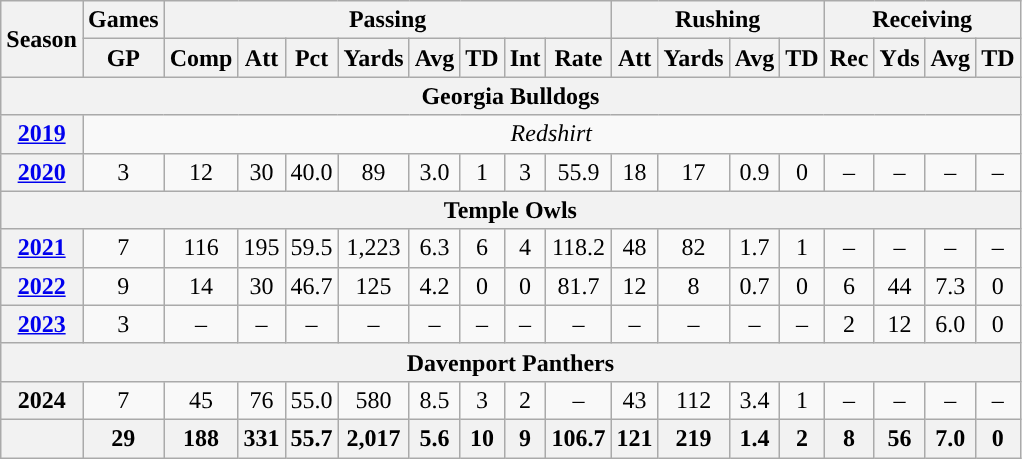<table class="wikitable" style="text-align:center;">
<tr>
<th rowspan="2">Season</th>
<th colspan="1">Games</th>
<th colspan="8">Passing</th>
<th colspan="4">Rushing</th>
<th colspan="5">Receiving</th>
</tr>
<tr>
<th>GP</th>
<th>Comp</th>
<th>Att</th>
<th>Pct</th>
<th>Yards</th>
<th>Avg</th>
<th>TD</th>
<th>Int</th>
<th>Rate</th>
<th>Att</th>
<th>Yards</th>
<th>Avg</th>
<th>TD</th>
<th>Rec</th>
<th>Yds</th>
<th>Avg</th>
<th>TD</th>
</tr>
<tr>
<th colspan="18">Georgia Bulldogs</th>
</tr>
<tr>
<th><a href='#'>2019</a></th>
<td colspan="17"><em>Redshirt </em></td>
</tr>
<tr>
<th><a href='#'>2020</a></th>
<td>3</td>
<td>12</td>
<td>30</td>
<td>40.0</td>
<td>89</td>
<td>3.0</td>
<td>1</td>
<td>3</td>
<td>55.9</td>
<td>18</td>
<td>17</td>
<td>0.9</td>
<td>0</td>
<td>–</td>
<td>–</td>
<td>–</td>
<td>–</td>
</tr>
<tr>
<th colspan="18">Temple Owls</th>
</tr>
<tr>
<th><a href='#'>2021</a></th>
<td>7</td>
<td>116</td>
<td>195</td>
<td>59.5</td>
<td>1,223</td>
<td>6.3</td>
<td>6</td>
<td>4</td>
<td>118.2</td>
<td>48</td>
<td>82</td>
<td>1.7</td>
<td>1</td>
<td>–</td>
<td>–</td>
<td>–</td>
<td>–</td>
</tr>
<tr>
<th><a href='#'>2022</a></th>
<td>9</td>
<td>14</td>
<td>30</td>
<td>46.7</td>
<td>125</td>
<td>4.2</td>
<td>0</td>
<td>0</td>
<td>81.7</td>
<td>12</td>
<td>8</td>
<td>0.7</td>
<td>0</td>
<td>6</td>
<td>44</td>
<td>7.3</td>
<td>0</td>
</tr>
<tr>
<th><a href='#'>2023</a></th>
<td>3</td>
<td>–</td>
<td>–</td>
<td>–</td>
<td>–</td>
<td>–</td>
<td>–</td>
<td>–</td>
<td>–</td>
<td>–</td>
<td>–</td>
<td>–</td>
<td>–</td>
<td>2</td>
<td>12</td>
<td>6.0</td>
<td>0</td>
</tr>
<tr>
<th colspan="18">Davenport Panthers</th>
</tr>
<tr>
<th>2024</th>
<td>7</td>
<td>45</td>
<td>76</td>
<td>55.0</td>
<td>580</td>
<td>8.5</td>
<td>3</td>
<td>2</td>
<td>–</td>
<td>43</td>
<td>112</td>
<td>3.4</td>
<td>1</td>
<td>–</td>
<td>–</td>
<td>–</td>
<td>–</td>
</tr>
<tr>
<th></th>
<th>29</th>
<th>188</th>
<th>331</th>
<th>55.7</th>
<th>2,017</th>
<th>5.6</th>
<th>10</th>
<th>9</th>
<th>106.7</th>
<th>121</th>
<th>219</th>
<th>1.4</th>
<th>2</th>
<th>8</th>
<th>56</th>
<th>7.0</th>
<th>0</th>
</tr>
</table>
